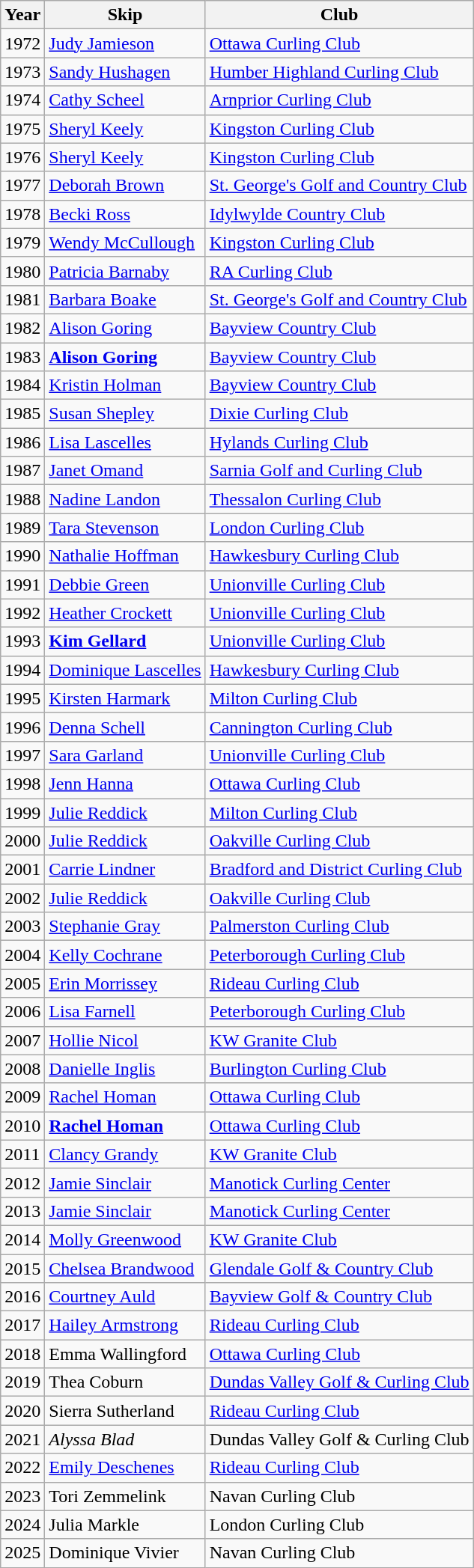<table class="wikitable">
<tr>
<th>Year</th>
<th>Skip</th>
<th>Club</th>
</tr>
<tr>
<td>1972</td>
<td><a href='#'>Judy Jamieson</a></td>
<td><a href='#'>Ottawa Curling Club</a></td>
</tr>
<tr>
<td>1973</td>
<td><a href='#'>Sandy Hushagen</a></td>
<td><a href='#'>Humber Highland Curling Club</a></td>
</tr>
<tr>
<td>1974</td>
<td><a href='#'>Cathy Scheel</a></td>
<td><a href='#'>Arnprior Curling Club</a></td>
</tr>
<tr>
<td>1975</td>
<td><a href='#'>Sheryl Keely</a></td>
<td><a href='#'>Kingston Curling Club</a></td>
</tr>
<tr>
<td>1976</td>
<td><a href='#'>Sheryl Keely</a></td>
<td><a href='#'>Kingston Curling Club</a></td>
</tr>
<tr>
<td>1977</td>
<td><a href='#'>Deborah Brown</a></td>
<td><a href='#'>St. George's Golf and Country Club</a></td>
</tr>
<tr>
<td>1978</td>
<td><a href='#'>Becki Ross</a></td>
<td><a href='#'>Idylwylde Country Club</a></td>
</tr>
<tr>
<td>1979</td>
<td><a href='#'>Wendy McCullough</a></td>
<td><a href='#'>Kingston Curling Club</a></td>
</tr>
<tr>
<td>1980</td>
<td><a href='#'>Patricia Barnaby</a></td>
<td><a href='#'>RA Curling Club</a></td>
</tr>
<tr>
<td>1981</td>
<td><a href='#'>Barbara Boake</a></td>
<td><a href='#'>St. George's Golf and Country Club</a></td>
</tr>
<tr>
<td>1982</td>
<td><a href='#'>Alison Goring</a></td>
<td><a href='#'>Bayview Country Club</a></td>
</tr>
<tr>
<td>1983</td>
<td><strong><a href='#'>Alison Goring</a></strong></td>
<td><a href='#'>Bayview Country Club</a></td>
</tr>
<tr>
<td>1984</td>
<td><a href='#'>Kristin Holman</a></td>
<td><a href='#'>Bayview Country Club</a></td>
</tr>
<tr>
<td>1985</td>
<td><a href='#'>Susan Shepley</a></td>
<td><a href='#'>Dixie Curling Club</a></td>
</tr>
<tr>
<td>1986</td>
<td><a href='#'>Lisa Lascelles</a></td>
<td><a href='#'>Hylands Curling Club</a></td>
</tr>
<tr>
<td>1987</td>
<td><a href='#'>Janet Omand</a></td>
<td><a href='#'>Sarnia Golf and Curling Club</a></td>
</tr>
<tr>
<td>1988</td>
<td><a href='#'>Nadine Landon</a></td>
<td><a href='#'>Thessalon Curling Club</a></td>
</tr>
<tr>
<td>1989</td>
<td><a href='#'>Tara Stevenson</a></td>
<td><a href='#'>London Curling Club</a></td>
</tr>
<tr>
<td>1990</td>
<td><a href='#'>Nathalie Hoffman</a></td>
<td><a href='#'>Hawkesbury Curling Club</a></td>
</tr>
<tr>
<td>1991</td>
<td><a href='#'>Debbie Green</a></td>
<td><a href='#'>Unionville Curling Club</a></td>
</tr>
<tr>
<td>1992</td>
<td><a href='#'>Heather Crockett</a></td>
<td><a href='#'>Unionville Curling Club</a></td>
</tr>
<tr>
<td>1993</td>
<td><strong><a href='#'>Kim Gellard</a></strong></td>
<td><a href='#'>Unionville Curling Club</a></td>
</tr>
<tr>
<td>1994</td>
<td><a href='#'>Dominique Lascelles</a></td>
<td><a href='#'>Hawkesbury Curling Club</a></td>
</tr>
<tr>
<td>1995</td>
<td><a href='#'>Kirsten Harmark</a></td>
<td><a href='#'>Milton Curling Club</a></td>
</tr>
<tr>
<td>1996</td>
<td><a href='#'>Denna Schell</a></td>
<td><a href='#'>Cannington Curling Club</a></td>
</tr>
<tr>
<td>1997</td>
<td><a href='#'>Sara Garland</a></td>
<td><a href='#'>Unionville Curling Club</a></td>
</tr>
<tr>
<td>1998</td>
<td><a href='#'>Jenn Hanna</a></td>
<td><a href='#'>Ottawa Curling Club</a></td>
</tr>
<tr>
<td>1999</td>
<td><a href='#'>Julie Reddick</a></td>
<td><a href='#'>Milton Curling Club</a></td>
</tr>
<tr>
<td>2000</td>
<td><a href='#'>Julie Reddick</a></td>
<td><a href='#'>Oakville Curling Club</a></td>
</tr>
<tr>
<td>2001</td>
<td><a href='#'>Carrie Lindner</a></td>
<td><a href='#'>Bradford and District Curling Club</a></td>
</tr>
<tr>
<td>2002</td>
<td><a href='#'>Julie Reddick</a></td>
<td><a href='#'>Oakville Curling Club</a></td>
</tr>
<tr>
<td>2003</td>
<td><a href='#'>Stephanie Gray</a></td>
<td><a href='#'>Palmerston Curling Club</a></td>
</tr>
<tr>
<td>2004</td>
<td><a href='#'>Kelly Cochrane</a></td>
<td><a href='#'>Peterborough Curling Club</a></td>
</tr>
<tr>
<td>2005</td>
<td><a href='#'>Erin Morrissey</a></td>
<td><a href='#'>Rideau Curling Club</a></td>
</tr>
<tr>
<td>2006</td>
<td><a href='#'>Lisa Farnell</a></td>
<td><a href='#'>Peterborough Curling Club</a></td>
</tr>
<tr>
<td>2007</td>
<td><a href='#'>Hollie Nicol</a></td>
<td><a href='#'>KW Granite Club</a></td>
</tr>
<tr>
<td>2008</td>
<td><a href='#'>Danielle Inglis</a></td>
<td><a href='#'>Burlington Curling Club</a></td>
</tr>
<tr>
<td>2009</td>
<td><a href='#'>Rachel Homan</a></td>
<td><a href='#'>Ottawa Curling Club</a></td>
</tr>
<tr>
<td>2010</td>
<td><strong><a href='#'>Rachel Homan</a></strong></td>
<td><a href='#'>Ottawa Curling Club</a></td>
</tr>
<tr>
<td>2011</td>
<td><a href='#'>Clancy Grandy</a></td>
<td><a href='#'>KW Granite Club</a></td>
</tr>
<tr>
<td>2012</td>
<td><a href='#'>Jamie Sinclair</a></td>
<td><a href='#'>Manotick Curling Center</a></td>
</tr>
<tr>
<td>2013</td>
<td><a href='#'>Jamie Sinclair</a></td>
<td><a href='#'>Manotick Curling Center</a></td>
</tr>
<tr>
<td>2014</td>
<td><a href='#'>Molly Greenwood</a></td>
<td><a href='#'>KW Granite Club</a></td>
</tr>
<tr>
<td>2015</td>
<td><a href='#'>Chelsea Brandwood</a></td>
<td><a href='#'>Glendale Golf & Country Club</a></td>
</tr>
<tr>
<td>2016</td>
<td><a href='#'>Courtney Auld</a></td>
<td><a href='#'>Bayview Golf & Country Club</a></td>
</tr>
<tr>
<td>2017</td>
<td><a href='#'>Hailey Armstrong</a></td>
<td><a href='#'>Rideau Curling Club</a></td>
</tr>
<tr>
<td>2018</td>
<td>Emma Wallingford</td>
<td><a href='#'>Ottawa Curling Club</a></td>
</tr>
<tr>
<td>2019</td>
<td>Thea Coburn</td>
<td><a href='#'>Dundas Valley Golf & Curling Club</a></td>
</tr>
<tr>
<td>2020</td>
<td>Sierra Sutherland</td>
<td><a href='#'>Rideau Curling Club</a></td>
</tr>
<tr>
<td>2021</td>
<td><em>Alyssa Blad</em></td>
<td>Dundas Valley Golf & Curling Club</td>
</tr>
<tr>
<td>2022</td>
<td><a href='#'>Emily Deschenes</a></td>
<td><a href='#'>Rideau Curling Club</a></td>
</tr>
<tr>
<td>2023</td>
<td>Tori Zemmelink</td>
<td>Navan Curling Club</td>
</tr>
<tr>
<td>2024</td>
<td>Julia Markle</td>
<td>London Curling Club</td>
</tr>
<tr>
<td>2025</td>
<td>Dominique Vivier</td>
<td>Navan Curling Club</td>
</tr>
</table>
